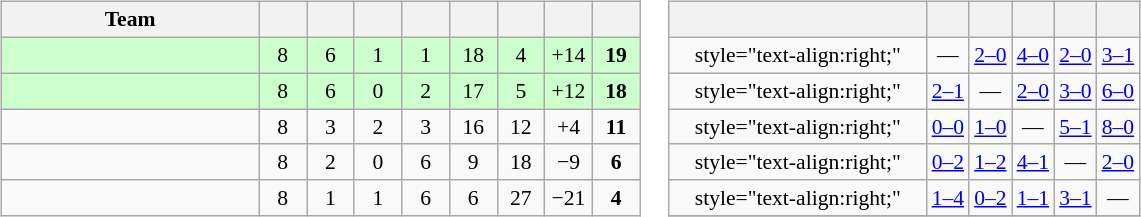<table>
<tr>
<td><br><table class="wikitable" style="text-align: center; font-size: 90%;">
<tr>
<th width=165>Team</th>
<th width=25></th>
<th width=25></th>
<th width=25></th>
<th width=25></th>
<th width=25></th>
<th width=25></th>
<th width=25></th>
<th width=25></th>
</tr>
<tr style="background:#cfc;">
<td align=left></td>
<td>8</td>
<td>6</td>
<td>1</td>
<td>1</td>
<td>18</td>
<td>4</td>
<td>+14</td>
<td><strong>19</strong></td>
</tr>
<tr style="background:#cfc;">
<td align=left></td>
<td>8</td>
<td>6</td>
<td>0</td>
<td>2</td>
<td>17</td>
<td>5</td>
<td>+12</td>
<td><strong>18</strong></td>
</tr>
<tr>
<td align=left></td>
<td>8</td>
<td>3</td>
<td>2</td>
<td>3</td>
<td>16</td>
<td>12</td>
<td>+4</td>
<td><strong>11</strong></td>
</tr>
<tr>
<td align=left></td>
<td>8</td>
<td>2</td>
<td>0</td>
<td>6</td>
<td>9</td>
<td>18</td>
<td>−9</td>
<td><strong>6</strong></td>
</tr>
<tr>
<td align=left></td>
<td>8</td>
<td>1</td>
<td>1</td>
<td>6</td>
<td>6</td>
<td>27</td>
<td>−21</td>
<td><strong>4</strong></td>
</tr>
</table>
</td>
<td><br><table class="wikitable" style="text-align:center; font-size:90%;">
<tr>
<th width=165> </th>
<th></th>
<th></th>
<th></th>
<th></th>
<th></th>
</tr>
<tr>
<td>style="text-align:right;"</td>
<td>—</td>
<td><a href='#'>2–0</a></td>
<td><a href='#'>4–0</a></td>
<td><a href='#'>2–0</a></td>
<td><a href='#'>3–1</a></td>
</tr>
<tr>
<td>style="text-align:right;"</td>
<td><a href='#'>2–1</a></td>
<td>—</td>
<td><a href='#'>2–0</a></td>
<td><a href='#'>3–0</a></td>
<td><a href='#'>6–0</a></td>
</tr>
<tr>
<td>style="text-align:right;"</td>
<td><a href='#'>0–0</a></td>
<td><a href='#'>1–0</a></td>
<td>—</td>
<td><a href='#'>5–1</a></td>
<td><a href='#'>8–0</a></td>
</tr>
<tr>
<td>style="text-align:right;"</td>
<td><a href='#'>0–2</a></td>
<td><a href='#'>1–2</a></td>
<td><a href='#'>4–1</a></td>
<td>—</td>
<td><a href='#'>2–0</a></td>
</tr>
<tr>
<td>style="text-align:right;"</td>
<td><a href='#'>1–4</a></td>
<td><a href='#'>0–2</a></td>
<td><a href='#'>1–1</a></td>
<td><a href='#'>3–1</a></td>
<td>—</td>
</tr>
<tr>
</tr>
</table>
</td>
</tr>
</table>
